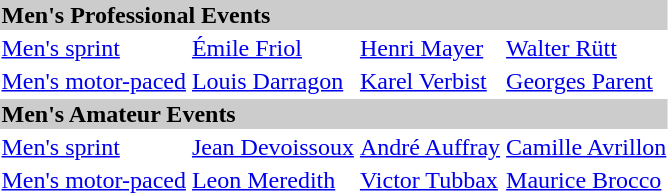<table>
<tr bgcolor="#cccccc">
<td colspan=7><strong>Men's Professional Events</strong></td>
</tr>
<tr>
<td><a href='#'>Men's sprint</a> <br></td>
<td><a href='#'>Émile Friol</a><br></td>
<td><a href='#'>Henri Mayer</a><br></td>
<td><a href='#'>Walter Rütt</a><br></td>
</tr>
<tr>
<td><a href='#'>Men's motor-paced</a><br></td>
<td><a href='#'>Louis Darragon</a><br></td>
<td><a href='#'>Karel Verbist</a><br></td>
<td><a href='#'>Georges Parent</a><br></td>
</tr>
<tr bgcolor="#cccccc">
<td colspan=7><strong>Men's Amateur Events</strong></td>
</tr>
<tr>
<td><a href='#'>Men's sprint</a> <br></td>
<td><a href='#'>Jean Devoissoux</a><br></td>
<td><a href='#'>André Auffray</a> <br></td>
<td><a href='#'>Camille Avrillon</a> <br></td>
</tr>
<tr>
<td><a href='#'>Men's motor-paced</a><br></td>
<td><a href='#'>Leon Meredith</a><br></td>
<td><a href='#'>Victor Tubbax</a><br></td>
<td><a href='#'>Maurice Brocco</a><br></td>
</tr>
</table>
